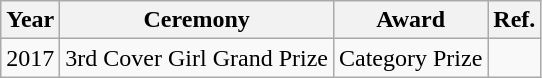<table class="wikitable">
<tr>
<th>Year</th>
<th>Ceremony</th>
<th>Award</th>
<th>Ref.</th>
</tr>
<tr>
<td>2017</td>
<td>3rd Cover Girl Grand Prize</td>
<td>Category Prize</td>
<td></td>
</tr>
</table>
